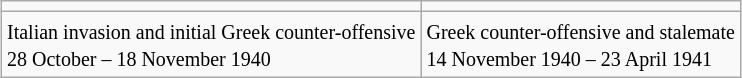<table class="wikitable" style="margin:auto;">
<tr>
<td></td>
<td></td>
</tr>
<tr>
<td><small>Italian invasion and initial Greek counter-offensive<br>28 October – 18 November 1940</small></td>
<td><small>Greek counter-offensive and stalemate<br>14 November 1940 – 23 April 1941</small></td>
</tr>
</table>
